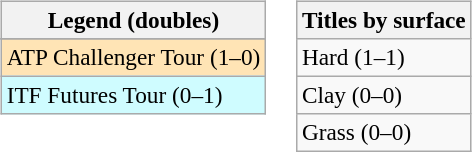<table>
<tr valign=top>
<td><br><table class=wikitable style=font-size:97%>
<tr>
<th>Legend (doubles)</th>
</tr>
<tr bgcolor=e5d1cb>
</tr>
<tr bgcolor=moccasin>
<td>ATP Challenger Tour (1–0)</td>
</tr>
<tr bgcolor=cffcff>
<td>ITF Futures Tour (0–1)</td>
</tr>
</table>
</td>
<td><br><table class=wikitable style=font-size:97%>
<tr>
<th>Titles by surface</th>
</tr>
<tr>
<td>Hard (1–1)</td>
</tr>
<tr>
<td>Clay (0–0)</td>
</tr>
<tr>
<td>Grass (0–0)</td>
</tr>
</table>
</td>
</tr>
</table>
